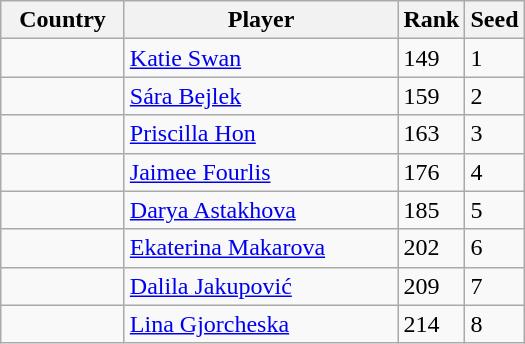<table class="wikitable">
<tr>
<th width="75">Country</th>
<th width="175">Player</th>
<th>Rank</th>
<th>Seed</th>
</tr>
<tr>
<td></td>
<td><a href='#'>Katie Swan</a></td>
<td>149</td>
<td>1</td>
</tr>
<tr>
<td></td>
<td><a href='#'>Sára Bejlek</a></td>
<td>159</td>
<td>2</td>
</tr>
<tr>
<td></td>
<td><a href='#'>Priscilla Hon</a></td>
<td>163</td>
<td>3</td>
</tr>
<tr>
<td></td>
<td><a href='#'>Jaimee Fourlis</a></td>
<td>176</td>
<td>4</td>
</tr>
<tr>
<td></td>
<td><a href='#'>Darya Astakhova</a></td>
<td>185</td>
<td>5</td>
</tr>
<tr>
<td></td>
<td><a href='#'>Ekaterina Makarova</a></td>
<td>202</td>
<td>6</td>
</tr>
<tr>
<td></td>
<td><a href='#'>Dalila Jakupović</a></td>
<td>209</td>
<td>7</td>
</tr>
<tr>
<td></td>
<td><a href='#'>Lina Gjorcheska</a></td>
<td>214</td>
<td>8</td>
</tr>
</table>
